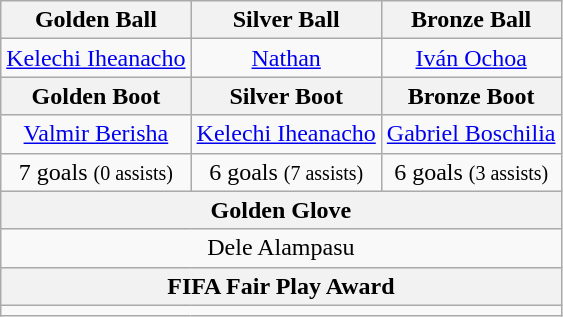<table class="wikitable" style="text-align:center">
<tr>
<th>Golden Ball</th>
<th>Silver Ball</th>
<th>Bronze Ball</th>
</tr>
<tr>
<td> <a href='#'>Kelechi Iheanacho</a></td>
<td> <a href='#'>Nathan</a></td>
<td> <a href='#'>Iván Ochoa</a></td>
</tr>
<tr>
<th>Golden Boot</th>
<th>Silver Boot</th>
<th>Bronze Boot</th>
</tr>
<tr>
<td> <a href='#'>Valmir Berisha</a></td>
<td> <a href='#'>Kelechi Iheanacho</a></td>
<td> <a href='#'>Gabriel Boschilia</a></td>
</tr>
<tr>
<td>7 goals <small>(0 assists)</small></td>
<td>6 goals <small>(7 assists)</small></td>
<td>6 goals <small>(3 assists)</small></td>
</tr>
<tr>
<th colspan="3">Golden Glove</th>
</tr>
<tr>
<td colspan="3"> Dele Alampasu</td>
</tr>
<tr>
<th colspan="3">FIFA Fair Play Award</th>
</tr>
<tr>
<td colspan="3"></td>
</tr>
</table>
